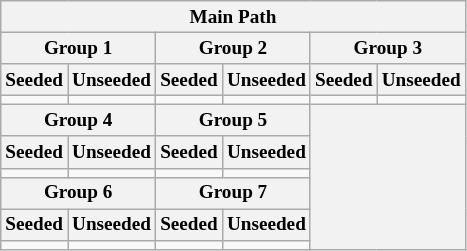<table class="wikitable" style="font-size:80%">
<tr>
<th colspan=6>Main Path</th>
</tr>
<tr>
<th colspan=2>Group 1</th>
<th colspan=2>Group 2</th>
<th colspan=2>Group 3</th>
</tr>
<tr>
<th>Seeded</th>
<th>Unseeded</th>
<th>Seeded</th>
<th>Unseeded</th>
<th>Seeded</th>
<th>Unseeded</th>
</tr>
<tr>
<td valign=top></td>
<td valign=top></td>
<td valign=top></td>
<td valign=top></td>
<td valign=top></td>
<td valign=top></td>
</tr>
<tr>
<th colspan=2>Group 4</th>
<th colspan=2>Group 5</th>
<th colspan=2 rowspan=6></th>
</tr>
<tr>
<th>Seeded</th>
<th>Unseeded</th>
<th>Seeded</th>
<th>Unseeded</th>
</tr>
<tr>
<td valign=top></td>
<td valign=top></td>
<td valign=top></td>
<td valign=top></td>
</tr>
<tr>
<th colspan=2>Group 6</th>
<th colspan=2>Group 7</th>
</tr>
<tr>
<th>Seeded</th>
<th>Unseeded</th>
<th>Seeded</th>
<th>Unseeded</th>
</tr>
<tr>
<td valign=top></td>
<td valign=top></td>
<td valign=top></td>
<td valign=top></td>
</tr>
</table>
